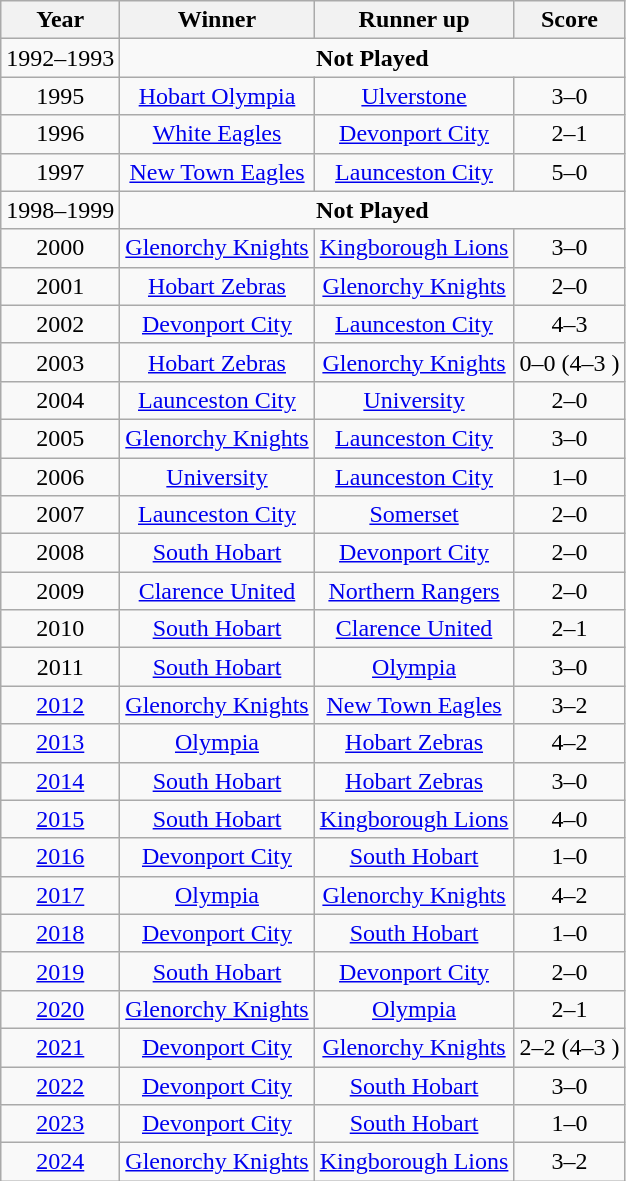<table class="wikitable" style="text-align:center">
<tr>
<th>Year</th>
<th>Winner</th>
<th>Runner up</th>
<th>Score</th>
</tr>
<tr>
<td>1992–1993</td>
<td colspan=3><strong>Not Played</strong></td>
</tr>
<tr>
<td>1995</td>
<td><a href='#'>Hobart Olympia</a></td>
<td><a href='#'>Ulverstone</a></td>
<td>3–0</td>
</tr>
<tr>
<td>1996</td>
<td><a href='#'>White Eagles</a></td>
<td><a href='#'>Devonport City</a></td>
<td>2–1</td>
</tr>
<tr>
<td>1997</td>
<td><a href='#'>New Town Eagles</a></td>
<td><a href='#'>Launceston City</a></td>
<td>5–0</td>
</tr>
<tr>
<td>1998–1999</td>
<td colspan=3><strong>Not Played</strong></td>
</tr>
<tr>
<td>2000</td>
<td><a href='#'>Glenorchy Knights</a></td>
<td><a href='#'>Kingborough Lions</a></td>
<td>3–0</td>
</tr>
<tr>
<td>2001</td>
<td><a href='#'>Hobart Zebras</a></td>
<td><a href='#'>Glenorchy Knights</a></td>
<td>2–0</td>
</tr>
<tr>
<td>2002</td>
<td><a href='#'>Devonport City</a></td>
<td><a href='#'>Launceston City</a></td>
<td>4–3</td>
</tr>
<tr>
<td>2003</td>
<td><a href='#'>Hobart Zebras</a></td>
<td><a href='#'>Glenorchy Knights</a></td>
<td>0–0 (4–3 )</td>
</tr>
<tr>
<td>2004</td>
<td><a href='#'>Launceston City</a></td>
<td><a href='#'>University</a></td>
<td>2–0</td>
</tr>
<tr>
<td>2005</td>
<td><a href='#'>Glenorchy Knights</a></td>
<td><a href='#'>Launceston City</a></td>
<td>3–0</td>
</tr>
<tr>
<td>2006</td>
<td><a href='#'>University</a></td>
<td><a href='#'>Launceston City</a></td>
<td>1–0</td>
</tr>
<tr>
<td>2007</td>
<td><a href='#'>Launceston City</a></td>
<td><a href='#'>Somerset</a></td>
<td>2–0</td>
</tr>
<tr>
<td>2008</td>
<td><a href='#'>South Hobart</a></td>
<td><a href='#'>Devonport City</a></td>
<td>2–0</td>
</tr>
<tr>
<td>2009</td>
<td><a href='#'>Clarence United</a></td>
<td><a href='#'>Northern Rangers</a></td>
<td>2–0</td>
</tr>
<tr>
<td>2010</td>
<td><a href='#'>South Hobart</a></td>
<td><a href='#'>Clarence United</a></td>
<td>2–1</td>
</tr>
<tr>
<td>2011</td>
<td><a href='#'>South Hobart</a></td>
<td><a href='#'>Olympia</a></td>
<td>3–0</td>
</tr>
<tr>
<td><a href='#'>2012</a></td>
<td><a href='#'>Glenorchy Knights</a></td>
<td><a href='#'>New Town Eagles</a></td>
<td>3–2</td>
</tr>
<tr>
<td><a href='#'>2013</a></td>
<td><a href='#'>Olympia</a></td>
<td><a href='#'>Hobart Zebras</a></td>
<td>4–2</td>
</tr>
<tr>
<td><a href='#'>2014</a></td>
<td><a href='#'>South Hobart</a></td>
<td><a href='#'>Hobart Zebras</a></td>
<td>3–0</td>
</tr>
<tr>
<td><a href='#'>2015</a></td>
<td><a href='#'>South Hobart</a></td>
<td><a href='#'>Kingborough Lions</a></td>
<td>4–0</td>
</tr>
<tr>
<td><a href='#'>2016</a></td>
<td><a href='#'>Devonport City</a></td>
<td><a href='#'>South Hobart</a></td>
<td>1–0</td>
</tr>
<tr>
<td><a href='#'>2017</a></td>
<td><a href='#'>Olympia</a></td>
<td><a href='#'>Glenorchy Knights</a></td>
<td>4–2</td>
</tr>
<tr>
<td><a href='#'>2018</a></td>
<td><a href='#'>Devonport City</a></td>
<td><a href='#'>South Hobart</a></td>
<td>1–0</td>
</tr>
<tr>
<td><a href='#'>2019</a></td>
<td><a href='#'>South Hobart</a></td>
<td><a href='#'>Devonport City</a></td>
<td>2–0</td>
</tr>
<tr>
<td><a href='#'>2020</a></td>
<td><a href='#'>Glenorchy Knights</a></td>
<td><a href='#'>Olympia</a></td>
<td>2–1</td>
</tr>
<tr>
<td><a href='#'>2021</a></td>
<td><a href='#'>Devonport City</a></td>
<td><a href='#'>Glenorchy Knights</a></td>
<td>2–2 (4–3 )</td>
</tr>
<tr>
<td><a href='#'>2022</a></td>
<td><a href='#'>Devonport City</a></td>
<td><a href='#'>South Hobart</a></td>
<td>3–0</td>
</tr>
<tr>
<td><a href='#'>2023</a></td>
<td><a href='#'>Devonport City</a></td>
<td><a href='#'>South Hobart</a></td>
<td>1–0</td>
</tr>
<tr>
<td><a href='#'>2024</a></td>
<td><a href='#'>Glenorchy Knights</a></td>
<td><a href='#'>Kingborough Lions</a></td>
<td>3–2 </td>
</tr>
</table>
